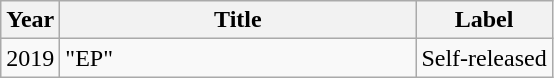<table class="wikitable">
<tr>
<th>Year</th>
<th width="230">Title</th>
<th>Label</th>
</tr>
<tr>
<td rowspan=1>2019</td>
<td>"EP"</td>
<td rowspan="1">Self-released</td>
</tr>
</table>
